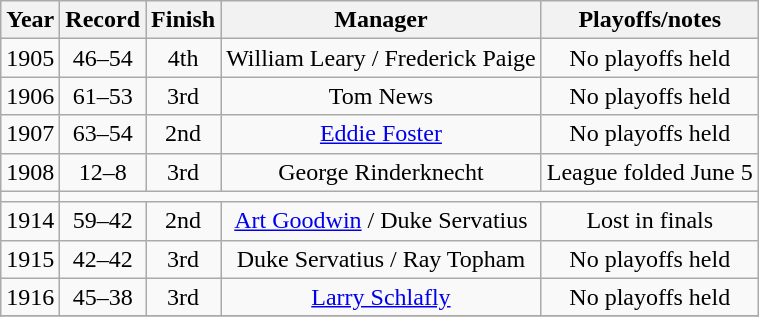<table class="wikitable" style="text-align:center">
<tr>
<th>Year</th>
<th>Record</th>
<th>Finish</th>
<th>Manager</th>
<th>Playoffs/notes</th>
</tr>
<tr align=center>
<td>1905</td>
<td>46–54</td>
<td>4th</td>
<td>William Leary / Frederick Paige</td>
<td>No playoffs held</td>
</tr>
<tr align=center>
<td>1906</td>
<td>61–53</td>
<td>3rd</td>
<td>Tom News</td>
<td>No playoffs held</td>
</tr>
<tr align=center>
<td>1907</td>
<td>63–54</td>
<td>2nd</td>
<td><a href='#'>Eddie Foster</a></td>
<td>No playoffs held</td>
</tr>
<tr align=center>
<td>1908</td>
<td>12–8</td>
<td>3rd</td>
<td>George Rinderknecht</td>
<td>League folded June 5</td>
</tr>
<tr align=center>
<td></td>
</tr>
<tr align=center>
<td>1914</td>
<td>59–42</td>
<td>2nd</td>
<td><a href='#'>Art Goodwin</a> / Duke Servatius</td>
<td>Lost in finals</td>
</tr>
<tr align=center>
<td>1915</td>
<td>42–42</td>
<td>3rd</td>
<td>Duke Servatius / Ray Topham</td>
<td>No playoffs held</td>
</tr>
<tr align=center>
<td>1916</td>
<td>45–38</td>
<td>3rd</td>
<td><a href='#'>Larry Schlafly</a></td>
<td>No playoffs held</td>
</tr>
<tr align=center>
</tr>
</table>
